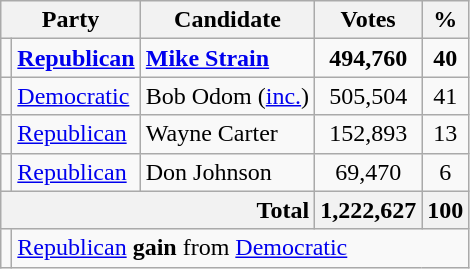<table class=wikitable>
<tr>
<th colspan=2>Party</th>
<th>Candidate</th>
<th>Votes</th>
<th>%</th>
</tr>
<tr>
<td></td>
<td><strong><a href='#'>Republican</a></strong></td>
<td><strong><a href='#'>Mike Strain</a></strong></td>
<td align=center><strong>494,760</strong></td>
<td align=center><strong>40</strong></td>
</tr>
<tr>
<td></td>
<td><a href='#'>Democratic</a></td>
<td>Bob Odom (<a href='#'>inc.</a>)</td>
<td align=center>505,504</td>
<td align=center>41</td>
</tr>
<tr>
<td></td>
<td><a href='#'>Republican</a></td>
<td>Wayne Carter</td>
<td align=center>152,893</td>
<td align=center>13</td>
</tr>
<tr>
<td></td>
<td><a href='#'>Republican</a></td>
<td>Don Johnson</td>
<td align=center>69,470</td>
<td align=center>6</td>
</tr>
<tr>
<th colspan=3; style="text-align:right;">Total</th>
<th align=center>1,222,627</th>
<th align=center>100</th>
</tr>
<tr>
<td></td>
<td colspan=6; style="text-align:left;"><a href='#'>Republican</a> <strong>gain</strong> from <a href='#'>Democratic</a></td>
</tr>
</table>
